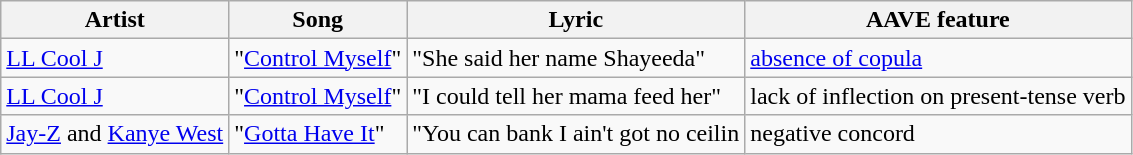<table class="wikitable">
<tr>
<th>Artist</th>
<th>Song</th>
<th>Lyric</th>
<th>AAVE feature</th>
</tr>
<tr>
<td><a href='#'>LL Cool J</a></td>
<td>"<a href='#'>Control Myself</a>"</td>
<td>"She said her name Shayeeda"</td>
<td><a href='#'>absence of copula</a></td>
</tr>
<tr>
<td><a href='#'>LL Cool J</a></td>
<td>"<a href='#'>Control Myself</a>"</td>
<td>"I could tell her mama feed her"</td>
<td>lack of inflection on present-tense verb</td>
</tr>
<tr>
<td><a href='#'>Jay-Z</a> and <a href='#'>Kanye West</a></td>
<td>"<a href='#'>Gotta Have It</a>"</td>
<td>"You can bank I ain't got no ceilin</td>
<td>negative concord</td>
</tr>
</table>
